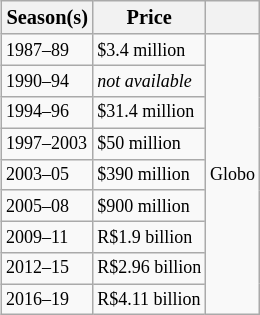<table class="wikitable" style="float:right">
<tr style="font-size:85%">
<th>Season(s)</th>
<th>Price</th>
<th></th>
</tr>
<tr style="font-size:75%">
<td>1987–89</td>
<td>$3.4 million</td>
<td rowspan="9">Globo</td>
</tr>
<tr style="font-size:75%">
<td>1990–94</td>
<td><em>not available</em></td>
</tr>
<tr style="font-size:75%">
<td>1994–96</td>
<td>$31.4 million</td>
</tr>
<tr style="font-size:75%">
<td>1997–2003</td>
<td>$50 million</td>
</tr>
<tr style="font-size:75%">
<td>2003–05</td>
<td>$390 million</td>
</tr>
<tr style="font-size:75%">
<td>2005–08</td>
<td>$900 million</td>
</tr>
<tr style="font-size:75%">
<td>2009–11</td>
<td>R$1.9 billion</td>
</tr>
<tr style="font-size:75%">
<td>2012–15</td>
<td>R$2.96 billion</td>
</tr>
<tr style="font-size:75%">
<td>2016–19</td>
<td>R$4.11 billion</td>
</tr>
</table>
